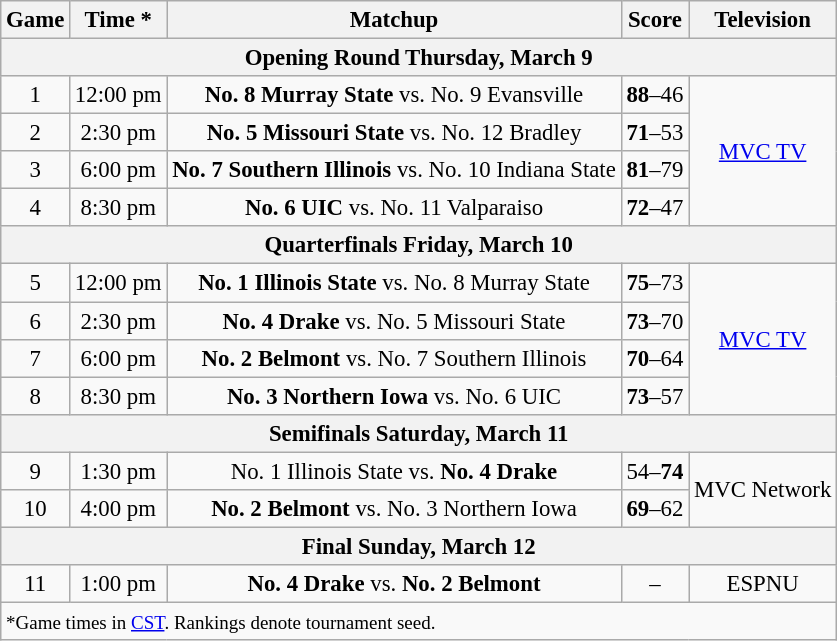<table class="wikitable" style="font-size: 95%">
<tr>
<th>Game</th>
<th>Time *</th>
<th>Matchup</th>
<th>Score</th>
<th>Television</th>
</tr>
<tr>
<th colspan="5">Opening Round  Thursday, March 9</th>
</tr>
<tr>
<td align="center">1</td>
<td align="center">12:00 pm</td>
<td align="center"><strong>No. 8 Murray State</strong> vs. No. 9 Evansville</td>
<td align="center"><strong>88</strong>–46</td>
<td rowspan="4" align="center"><a href='#'>MVC TV</a></td>
</tr>
<tr>
<td align="center">2</td>
<td align="center">2:30 pm</td>
<td align="center"><strong>No. 5 Missouri State</strong> vs. No. 12 Bradley</td>
<td align="center"><strong>71</strong>–53</td>
</tr>
<tr>
<td align="center">3</td>
<td align="center">6:00 pm</td>
<td align="center"><strong>No. 7 Southern Illinois</strong> vs. No. 10 Indiana State</td>
<td align="center"><strong>81</strong>–79</td>
</tr>
<tr>
<td align="center">4</td>
<td align="center">8:30 pm</td>
<td align="center"><strong>No. 6 UIC</strong> vs. No. 11 Valparaiso</td>
<td align="center"><strong>72</strong>–47</td>
</tr>
<tr>
<th colspan="5">Quarterfinals  Friday, March 10</th>
</tr>
<tr>
<td align="center">5</td>
<td align="center">12:00 pm</td>
<td align="center"><strong>No. 1 Illinois State</strong> vs. No. 8 Murray State</td>
<td align="center"><strong>75</strong>–73</td>
<td rowspan="4" align="center"><a href='#'>MVC TV</a></td>
</tr>
<tr>
<td align="center">6</td>
<td align="center">2:30 pm</td>
<td align="center"><strong>No. 4 Drake</strong> vs. No. 5 Missouri State</td>
<td align="center"><strong>73</strong>–70</td>
</tr>
<tr>
<td align="center">7</td>
<td align="center">6:00 pm</td>
<td align="center"><strong>No. 2 Belmont</strong> vs. No. 7 Southern Illinois</td>
<td align="center"><strong>70</strong>–64</td>
</tr>
<tr>
<td align="center">8</td>
<td align="center">8:30 pm</td>
<td align="center"><strong>No. 3 Northern Iowa</strong> vs. No. 6 UIC</td>
<td align="center"><strong>73</strong>–57</td>
</tr>
<tr>
<th colspan="5">Semifinals  Saturday, March 11</th>
</tr>
<tr>
<td align="center">9</td>
<td align="center">1:30 pm</td>
<td align="center">No. 1 Illinois State vs. <strong>No. 4 Drake</strong></td>
<td align="center">54–<strong>74</strong></td>
<td rowspan="2" align="center">MVC Network</td>
</tr>
<tr>
<td align="center">10</td>
<td align="center">4:00 pm</td>
<td align="center"><strong>No. 2 Belmont</strong> vs. No. 3 Northern Iowa</td>
<td align="center"><strong>69</strong>–62</td>
</tr>
<tr>
<th colspan="5">Final  Sunday, March 12</th>
</tr>
<tr>
<td align="center">11</td>
<td align="center">1:00 pm</td>
<td align="center"><strong>No. 4 Drake</strong> vs. <strong>No. 2 Belmont</strong></td>
<td align="center">–</td>
<td align="center">ESPNU</td>
</tr>
<tr>
<td colspan="5"><small>*Game times in <a href='#'>CST</a>. Rankings denote tournament seed.</small></td>
</tr>
</table>
